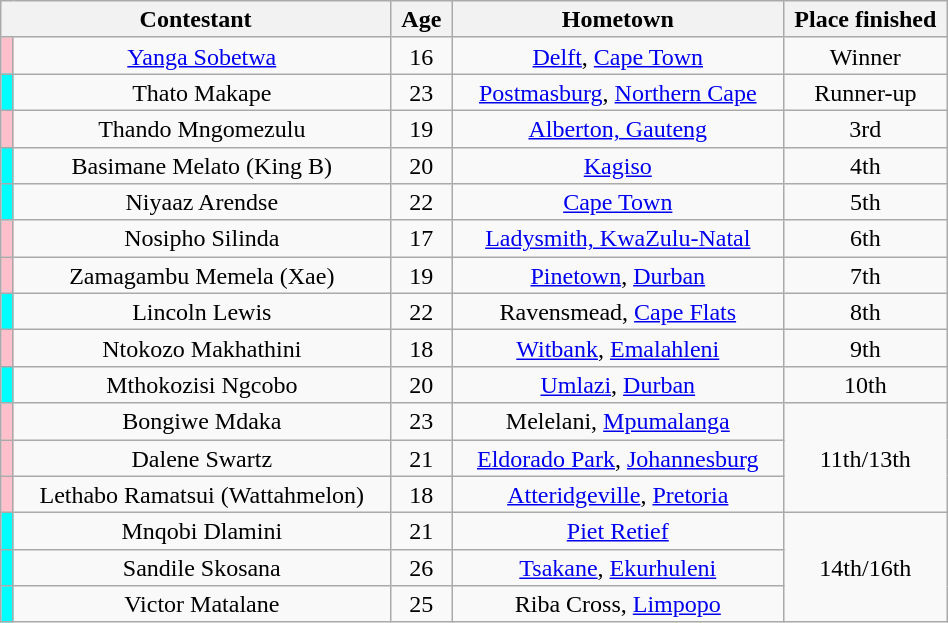<table class="wikitable sortable" style="text-align:center; line-height:17px; width:50%; white-space:nowrap">
<tr>
<th style="width:20%" colspan="2">Contestant</th>
<th style="width:05%">Age</th>
<th style="width:18%">Hometown</th>
<th style="width:05%">Place finished</th>
</tr>
<tr>
<th style="background:pink;"></th>
<td><a href='#'>Yanga Sobetwa</a></td>
<td>16</td>
<td><a href='#'>Delft</a>, <a href='#'>Cape Town</a></td>
<td>Winner</td>
</tr>
<tr>
<th style="background:cyan;"></th>
<td>Thato Makape</td>
<td>23</td>
<td><a href='#'>Postmasburg</a>, <a href='#'>Northern Cape</a></td>
<td>Runner-up</td>
</tr>
<tr>
<th style="background:pink;"></th>
<td>Thando Mngomezulu</td>
<td>19</td>
<td><a href='#'>Alberton, Gauteng</a></td>
<td>3rd</td>
</tr>
<tr>
<th style="background:cyan;"></th>
<td>Basimane Melato (King B)</td>
<td>20</td>
<td><a href='#'>Kagiso</a></td>
<td>4th</td>
</tr>
<tr>
<th style="background:cyan;"></th>
<td>Niyaaz Arendse</td>
<td>22</td>
<td><a href='#'>Cape Town</a></td>
<td>5th</td>
</tr>
<tr>
<th style="background:pink;"></th>
<td>Nosipho Silinda</td>
<td>17</td>
<td><a href='#'>Ladysmith, KwaZulu-Natal</a></td>
<td>6th</td>
</tr>
<tr>
<th style="background:pink;"></th>
<td>Zamagambu Memela (Xae)</td>
<td>19</td>
<td><a href='#'>Pinetown</a>, <a href='#'>Durban</a></td>
<td>7th</td>
</tr>
<tr>
<th style="background:cyan;"></th>
<td>Lincoln Lewis</td>
<td>22</td>
<td>Ravensmead, <a href='#'>Cape Flats</a></td>
<td>8th</td>
</tr>
<tr>
<th style="background:pink;"></th>
<td>Ntokozo Makhathini</td>
<td>18</td>
<td><a href='#'>Witbank</a>, <a href='#'>Emalahleni</a></td>
<td>9th</td>
</tr>
<tr>
<th style="background:cyan;"></th>
<td>Mthokozisi Ngcobo</td>
<td>20</td>
<td><a href='#'>Umlazi</a>, <a href='#'>Durban</a></td>
<td>10th</td>
</tr>
<tr>
<th style="background:pink;"></th>
<td>Bongiwe Mdaka</td>
<td>23</td>
<td>Melelani, <a href='#'>Mpumalanga</a></td>
<td rowspan="3">11th/13th</td>
</tr>
<tr>
<th style="background:pink;"></th>
<td>Dalene Swartz</td>
<td>21</td>
<td><a href='#'>Eldorado Park</a>, <a href='#'>Johannesburg</a></td>
</tr>
<tr>
<th style="background:pink;"></th>
<td>Lethabo Ramatsui (Wattahmelon)</td>
<td>18</td>
<td><a href='#'>Atteridgeville</a>, <a href='#'>Pretoria</a></td>
</tr>
<tr>
<th style="background:cyan;"></th>
<td>Mnqobi Dlamini</td>
<td>21</td>
<td><a href='#'>Piet Retief</a></td>
<td rowspan="3">14th/16th</td>
</tr>
<tr>
<th style="background:cyan;"></th>
<td>Sandile Skosana</td>
<td>26</td>
<td><a href='#'>Tsakane</a>, <a href='#'>Ekurhuleni</a></td>
</tr>
<tr>
<th style="background:cyan;"></th>
<td>Victor Matalane</td>
<td>25</td>
<td>Riba Cross, <a href='#'>Limpopo</a></td>
</tr>
</table>
